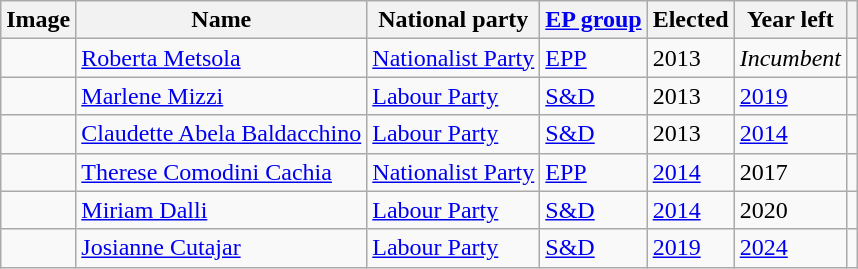<table class="sortable wikitable">
<tr>
<th>Image</th>
<th>Name</th>
<th>National party</th>
<th><a href='#'>EP group</a></th>
<th>Elected</th>
<th>Year left</th>
<th></th>
</tr>
<tr>
<td></td>
<td><a href='#'>Roberta Metsola</a></td>
<td> <a href='#'>Nationalist Party</a></td>
<td> <a href='#'>EPP</a></td>
<td>2013</td>
<td><em>Incumbent</em></td>
<td></td>
</tr>
<tr>
<td></td>
<td><a href='#'>Marlene Mizzi</a></td>
<td> <a href='#'>Labour Party</a></td>
<td> <a href='#'>S&D</a></td>
<td>2013</td>
<td><a href='#'>2019</a></td>
<td></td>
</tr>
<tr>
<td></td>
<td><a href='#'>Claudette Abela Baldacchino</a></td>
<td> <a href='#'>Labour Party</a></td>
<td> <a href='#'>S&D</a></td>
<td>2013</td>
<td><a href='#'>2014</a></td>
<td></td>
</tr>
<tr>
<td></td>
<td><a href='#'>Therese Comodini Cachia</a></td>
<td> <a href='#'>Nationalist Party</a></td>
<td> <a href='#'>EPP</a></td>
<td><a href='#'>2014</a></td>
<td>2017</td>
<td></td>
</tr>
<tr>
<td></td>
<td><a href='#'>Miriam Dalli</a></td>
<td> <a href='#'>Labour Party</a></td>
<td> <a href='#'>S&D</a></td>
<td><a href='#'>2014</a></td>
<td>2020</td>
<td></td>
</tr>
<tr>
<td></td>
<td><a href='#'>Josianne Cutajar</a></td>
<td> <a href='#'>Labour Party</a></td>
<td> <a href='#'>S&D</a></td>
<td><a href='#'>2019</a></td>
<td><a href='#'>2024</a></td>
<td></td>
</tr>
</table>
